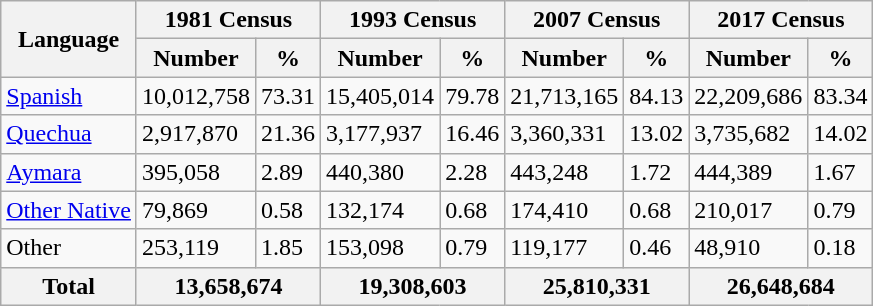<table class="wikitable">
<tr>
<th rowspan="2"><strong>Language</strong></th>
<th colspan="2"><strong>1981 Census</strong></th>
<th colspan="2"><strong>1993 Census</strong></th>
<th colspan="2"><strong>2007 Census</strong></th>
<th colspan="2">2017 Census</th>
</tr>
<tr>
<th><strong>Number</strong></th>
<th><strong>%</strong></th>
<th><strong>Number</strong></th>
<th><strong>%</strong></th>
<th><strong>Number</strong></th>
<th><strong>%</strong></th>
<th>Number</th>
<th>%</th>
</tr>
<tr>
<td><a href='#'>Spanish</a></td>
<td>10,012,758</td>
<td>73.31</td>
<td>15,405,014</td>
<td>79.78</td>
<td>21,713,165</td>
<td>84.13</td>
<td>22,209,686</td>
<td>83.34</td>
</tr>
<tr>
<td><a href='#'>Quechua</a></td>
<td>2,917,870</td>
<td>21.36</td>
<td>3,177,937</td>
<td>16.46</td>
<td>3,360,331</td>
<td>13.02</td>
<td>3,735,682</td>
<td>14.02</td>
</tr>
<tr>
<td><a href='#'>Aymara</a></td>
<td>395,058</td>
<td>2.89</td>
<td>440,380</td>
<td>2.28</td>
<td>443,248</td>
<td>1.72</td>
<td>444,389</td>
<td>1.67</td>
</tr>
<tr>
<td><a href='#'>Other Native</a></td>
<td>79,869</td>
<td>0.58</td>
<td>132,174</td>
<td>0.68</td>
<td>174,410</td>
<td>0.68</td>
<td>210,017</td>
<td>0.79</td>
</tr>
<tr>
<td>Other</td>
<td>253,119</td>
<td>1.85</td>
<td>153,098</td>
<td>0.79</td>
<td>119,177</td>
<td>0.46</td>
<td>48,910</td>
<td>0.18</td>
</tr>
<tr>
<th>Total</th>
<th colspan="2">13,658,674</th>
<th colspan="2">19,308,603</th>
<th colspan="2">25,810,331</th>
<th colspan="2">26,648,684</th>
</tr>
</table>
